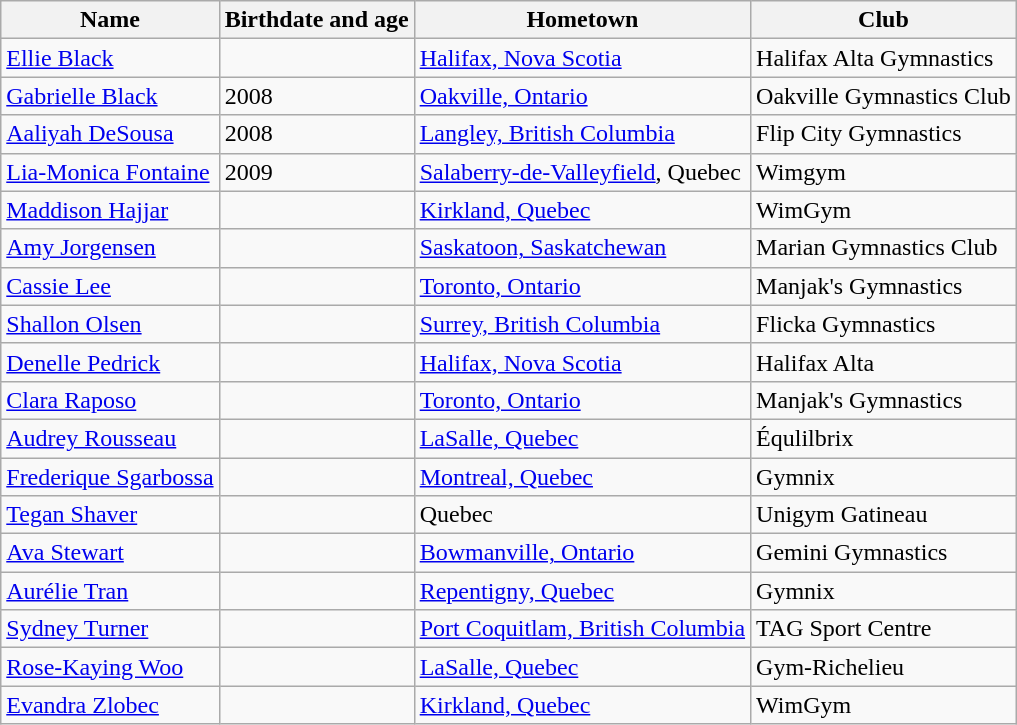<table class="wikitable">
<tr>
<th>Name</th>
<th>Birthdate and age</th>
<th>Hometown</th>
<th>Club</th>
</tr>
<tr>
<td><a href='#'>Ellie Black</a></td>
<td></td>
<td><a href='#'>Halifax, Nova Scotia</a></td>
<td>Halifax Alta Gymnastics</td>
</tr>
<tr>
<td><a href='#'>Gabrielle Black</a></td>
<td>2008</td>
<td><a href='#'>Oakville, Ontario</a></td>
<td>Oakville Gymnastics Club</td>
</tr>
<tr>
<td><a href='#'>Aaliyah DeSousa</a></td>
<td>2008</td>
<td><a href='#'>Langley, British Columbia</a></td>
<td>Flip City Gymnastics</td>
</tr>
<tr>
<td><a href='#'>Lia-Monica Fontaine</a></td>
<td>2009</td>
<td><a href='#'>Salaberry-de-Valleyfield</a>, Quebec</td>
<td>Wimgym</td>
</tr>
<tr>
<td><a href='#'>Maddison Hajjar</a></td>
<td></td>
<td><a href='#'>Kirkland, Quebec</a></td>
<td>WimGym</td>
</tr>
<tr>
<td><a href='#'>Amy Jorgensen</a></td>
<td></td>
<td><a href='#'>Saskatoon, Saskatchewan</a></td>
<td>Marian Gymnastics Club</td>
</tr>
<tr>
<td><a href='#'>Cassie Lee</a></td>
<td></td>
<td><a href='#'>Toronto, Ontario</a></td>
<td>Manjak's Gymnastics</td>
</tr>
<tr>
<td><a href='#'>Shallon Olsen</a></td>
<td></td>
<td><a href='#'>Surrey, British Columbia</a></td>
<td>Flicka Gymnastics</td>
</tr>
<tr>
<td><a href='#'>Denelle Pedrick</a></td>
<td></td>
<td><a href='#'>Halifax, Nova Scotia</a></td>
<td>Halifax Alta</td>
</tr>
<tr>
<td><a href='#'>Clara Raposo</a></td>
<td></td>
<td><a href='#'>Toronto, Ontario</a></td>
<td>Manjak's Gymnastics</td>
</tr>
<tr>
<td><a href='#'>Audrey Rousseau</a></td>
<td></td>
<td><a href='#'>LaSalle, Quebec</a></td>
<td>Équlilbrix</td>
</tr>
<tr>
<td><a href='#'>Frederique Sgarbossa</a></td>
<td></td>
<td><a href='#'>Montreal, Quebec</a></td>
<td>Gymnix</td>
</tr>
<tr>
<td><a href='#'>Tegan Shaver</a></td>
<td></td>
<td>Quebec</td>
<td>Unigym Gatineau</td>
</tr>
<tr>
<td><a href='#'>Ava Stewart</a></td>
<td></td>
<td><a href='#'>Bowmanville, Ontario</a></td>
<td>Gemini Gymnastics</td>
</tr>
<tr>
<td><a href='#'>Aurélie Tran</a></td>
<td></td>
<td><a href='#'>Repentigny, Quebec</a></td>
<td>Gymnix</td>
</tr>
<tr>
<td><a href='#'>Sydney Turner</a></td>
<td></td>
<td><a href='#'>Port Coquitlam, British Columbia</a></td>
<td>TAG Sport Centre</td>
</tr>
<tr>
<td><a href='#'>Rose-Kaying Woo</a></td>
<td></td>
<td><a href='#'>LaSalle, Quebec</a></td>
<td>Gym-Richelieu</td>
</tr>
<tr>
<td><a href='#'>Evandra Zlobec</a></td>
<td></td>
<td><a href='#'>Kirkland, Quebec</a></td>
<td>WimGym</td>
</tr>
</table>
